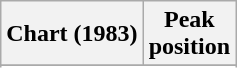<table class="wikitable sortable plainrowheaders" style="text-align:center">
<tr>
<th scope="col">Chart (1983)</th>
<th scope="col">Peak<br>position</th>
</tr>
<tr>
</tr>
<tr>
</tr>
<tr>
</tr>
<tr>
</tr>
</table>
